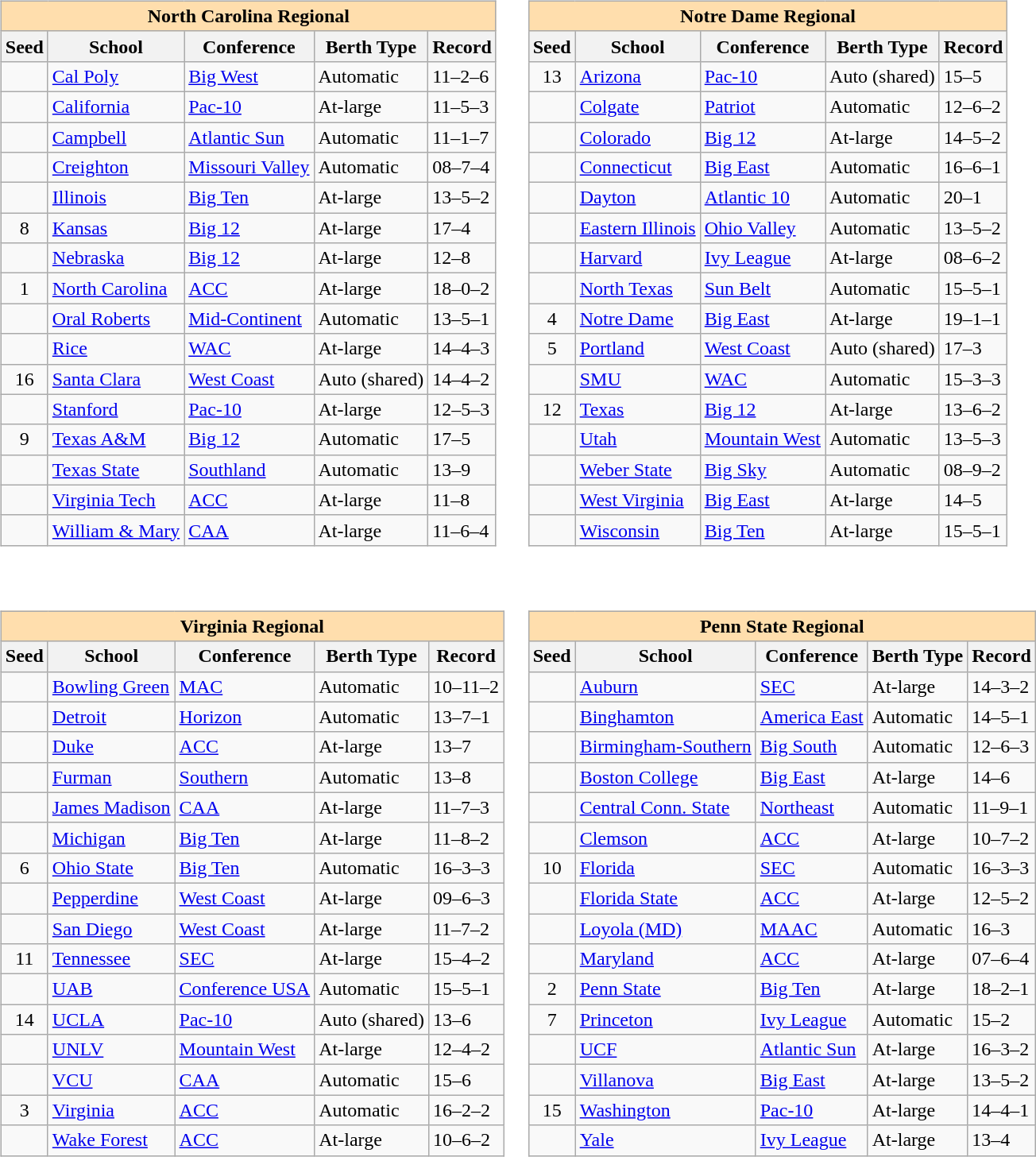<table>
<tr>
<td valign=top><br><table class="wikitable sortable">
<tr>
<th colspan="5" style="background:#ffdead;">North Carolina Regional</th>
</tr>
<tr>
<th>Seed</th>
<th>School</th>
<th>Conference</th>
<th>Berth Type</th>
<th>Record</th>
</tr>
<tr>
<td></td>
<td><a href='#'>Cal Poly</a></td>
<td><a href='#'>Big West</a></td>
<td>Automatic</td>
<td>11–2–6</td>
</tr>
<tr>
<td></td>
<td><a href='#'>California</a></td>
<td><a href='#'>Pac-10</a></td>
<td>At-large</td>
<td>11–5–3</td>
</tr>
<tr>
<td></td>
<td><a href='#'>Campbell</a></td>
<td><a href='#'>Atlantic Sun</a></td>
<td>Automatic</td>
<td>11–1–7</td>
</tr>
<tr>
<td></td>
<td><a href='#'>Creighton</a></td>
<td><a href='#'>Missouri Valley</a></td>
<td>Automatic</td>
<td>08–7–4</td>
</tr>
<tr>
<td></td>
<td><a href='#'>Illinois</a></td>
<td><a href='#'>Big Ten</a></td>
<td>At-large</td>
<td>13–5–2</td>
</tr>
<tr>
<td align=center>8</td>
<td><a href='#'>Kansas</a></td>
<td><a href='#'>Big 12</a></td>
<td>At-large</td>
<td>17–4</td>
</tr>
<tr>
<td></td>
<td><a href='#'>Nebraska</a></td>
<td><a href='#'>Big 12</a></td>
<td>At-large</td>
<td>12–8</td>
</tr>
<tr>
<td align=center>1</td>
<td><a href='#'>North Carolina</a></td>
<td><a href='#'>ACC</a></td>
<td>At-large</td>
<td>18–0–2</td>
</tr>
<tr>
<td></td>
<td><a href='#'>Oral Roberts</a></td>
<td><a href='#'>Mid-Continent</a></td>
<td>Automatic</td>
<td>13–5–1</td>
</tr>
<tr>
<td></td>
<td><a href='#'>Rice</a></td>
<td><a href='#'>WAC</a></td>
<td>At-large</td>
<td>14–4–3</td>
</tr>
<tr>
<td align=center>16</td>
<td><a href='#'>Santa Clara</a></td>
<td><a href='#'>West Coast</a></td>
<td>Auto (shared)</td>
<td>14–4–2</td>
</tr>
<tr>
<td></td>
<td><a href='#'>Stanford</a></td>
<td><a href='#'>Pac-10</a></td>
<td>At-large</td>
<td>12–5–3</td>
</tr>
<tr>
<td align=center>9</td>
<td><a href='#'>Texas A&M</a></td>
<td><a href='#'>Big 12</a></td>
<td>Automatic</td>
<td>17–5</td>
</tr>
<tr>
<td></td>
<td><a href='#'>Texas State</a></td>
<td><a href='#'>Southland</a></td>
<td>Automatic</td>
<td>13–9</td>
</tr>
<tr>
<td></td>
<td><a href='#'>Virginia Tech</a></td>
<td><a href='#'>ACC</a></td>
<td>At-large</td>
<td>11–8</td>
</tr>
<tr>
<td></td>
<td><a href='#'>William & Mary</a></td>
<td><a href='#'>CAA</a></td>
<td>At-large</td>
<td>11–6–4</td>
</tr>
</table>
</td>
<td valign=top><br><table class="wikitable sortable">
<tr>
<th colspan="5" style="background:#ffdead;">Notre Dame Regional</th>
</tr>
<tr>
<th>Seed</th>
<th>School</th>
<th>Conference</th>
<th>Berth Type</th>
<th>Record</th>
</tr>
<tr>
<td align=center>13</td>
<td><a href='#'>Arizona</a></td>
<td><a href='#'>Pac-10</a></td>
<td>Auto (shared)</td>
<td>15–5</td>
</tr>
<tr>
<td></td>
<td><a href='#'>Colgate</a></td>
<td><a href='#'>Patriot</a></td>
<td>Automatic</td>
<td>12–6–2</td>
</tr>
<tr>
<td></td>
<td><a href='#'>Colorado</a></td>
<td><a href='#'>Big 12</a></td>
<td>At-large</td>
<td>14–5–2</td>
</tr>
<tr>
<td></td>
<td><a href='#'>Connecticut</a></td>
<td><a href='#'>Big East</a></td>
<td>Automatic</td>
<td>16–6–1</td>
</tr>
<tr>
<td></td>
<td><a href='#'>Dayton</a></td>
<td><a href='#'>Atlantic 10</a></td>
<td>Automatic</td>
<td>20–1</td>
</tr>
<tr>
<td></td>
<td><a href='#'>Eastern Illinois</a></td>
<td><a href='#'>Ohio Valley</a></td>
<td>Automatic</td>
<td>13–5–2</td>
</tr>
<tr>
<td></td>
<td><a href='#'>Harvard</a></td>
<td><a href='#'>Ivy League</a></td>
<td>At-large</td>
<td>08–6–2</td>
</tr>
<tr>
<td></td>
<td><a href='#'>North Texas</a></td>
<td><a href='#'>Sun Belt</a></td>
<td>Automatic</td>
<td>15–5–1</td>
</tr>
<tr>
<td align=center>4</td>
<td><a href='#'>Notre Dame</a></td>
<td><a href='#'>Big East</a></td>
<td>At-large</td>
<td>19–1–1</td>
</tr>
<tr>
<td align=center>5</td>
<td><a href='#'>Portland</a></td>
<td><a href='#'>West Coast</a></td>
<td>Auto (shared)</td>
<td>17–3</td>
</tr>
<tr>
<td></td>
<td><a href='#'>SMU</a></td>
<td><a href='#'>WAC</a></td>
<td>Automatic</td>
<td>15–3–3</td>
</tr>
<tr>
<td align=center>12</td>
<td><a href='#'>Texas</a></td>
<td><a href='#'>Big 12</a></td>
<td>At-large</td>
<td>13–6–2</td>
</tr>
<tr>
<td></td>
<td><a href='#'>Utah</a></td>
<td><a href='#'>Mountain West</a></td>
<td>Automatic</td>
<td>13–5–3</td>
</tr>
<tr>
<td></td>
<td><a href='#'>Weber State</a></td>
<td><a href='#'>Big Sky</a></td>
<td>Automatic</td>
<td>08–9–2</td>
</tr>
<tr>
<td></td>
<td><a href='#'>West Virginia</a></td>
<td><a href='#'>Big East</a></td>
<td>At-large</td>
<td>14–5</td>
</tr>
<tr>
<td></td>
<td><a href='#'>Wisconsin</a></td>
<td><a href='#'>Big Ten</a></td>
<td>At-large</td>
<td>15–5–1</td>
</tr>
</table>
</td>
</tr>
<tr>
<td valign=top><br><table class="wikitable sortable">
<tr>
<th colspan="5" style="background:#ffdead;">Virginia Regional</th>
</tr>
<tr>
<th>Seed</th>
<th>School</th>
<th>Conference</th>
<th>Berth Type</th>
<th>Record</th>
</tr>
<tr>
<td></td>
<td><a href='#'>Bowling Green</a></td>
<td><a href='#'>MAC</a></td>
<td>Automatic</td>
<td>10–11–2</td>
</tr>
<tr>
<td></td>
<td><a href='#'>Detroit</a></td>
<td><a href='#'>Horizon</a></td>
<td>Automatic</td>
<td>13–7–1</td>
</tr>
<tr>
<td></td>
<td><a href='#'>Duke</a></td>
<td><a href='#'>ACC</a></td>
<td>At-large</td>
<td>13–7</td>
</tr>
<tr>
<td></td>
<td><a href='#'>Furman</a></td>
<td><a href='#'>Southern</a></td>
<td>Automatic</td>
<td>13–8</td>
</tr>
<tr>
<td></td>
<td><a href='#'>James Madison</a></td>
<td><a href='#'>CAA</a></td>
<td>At-large</td>
<td>11–7–3</td>
</tr>
<tr>
<td></td>
<td><a href='#'>Michigan</a></td>
<td><a href='#'>Big Ten</a></td>
<td>At-large</td>
<td>11–8–2</td>
</tr>
<tr>
<td align=center>6</td>
<td><a href='#'>Ohio State</a></td>
<td><a href='#'>Big Ten</a></td>
<td>Automatic</td>
<td>16–3–3</td>
</tr>
<tr>
<td></td>
<td><a href='#'>Pepperdine</a></td>
<td><a href='#'>West Coast</a></td>
<td>At-large</td>
<td>09–6–3</td>
</tr>
<tr>
<td></td>
<td><a href='#'>San Diego</a></td>
<td><a href='#'>West Coast</a></td>
<td>At-large</td>
<td>11–7–2</td>
</tr>
<tr>
<td align=center>11</td>
<td><a href='#'>Tennessee</a></td>
<td><a href='#'>SEC</a></td>
<td>At-large</td>
<td>15–4–2</td>
</tr>
<tr>
<td></td>
<td><a href='#'>UAB</a></td>
<td><a href='#'>Conference USA</a></td>
<td>Automatic</td>
<td>15–5–1</td>
</tr>
<tr>
<td align=center>14</td>
<td><a href='#'>UCLA</a></td>
<td><a href='#'>Pac-10</a></td>
<td>Auto (shared)</td>
<td>13–6</td>
</tr>
<tr>
<td></td>
<td><a href='#'>UNLV</a></td>
<td><a href='#'>Mountain West</a></td>
<td>At-large</td>
<td>12–4–2</td>
</tr>
<tr>
<td></td>
<td><a href='#'>VCU</a></td>
<td><a href='#'>CAA</a></td>
<td>Automatic</td>
<td>15–6</td>
</tr>
<tr>
<td align=center>3</td>
<td><a href='#'>Virginia</a></td>
<td><a href='#'>ACC</a></td>
<td>Automatic</td>
<td>16–2–2</td>
</tr>
<tr>
<td></td>
<td><a href='#'>Wake Forest</a></td>
<td><a href='#'>ACC</a></td>
<td>At-large</td>
<td>10–6–2</td>
</tr>
</table>
</td>
<td valign=top><br><table class="wikitable sortable">
<tr>
<th colspan="5" style="background:#ffdead;">Penn State Regional</th>
</tr>
<tr>
<th>Seed</th>
<th>School</th>
<th>Conference</th>
<th>Berth Type</th>
<th>Record</th>
</tr>
<tr>
<td></td>
<td><a href='#'>Auburn</a></td>
<td><a href='#'>SEC</a></td>
<td>At-large</td>
<td>14–3–2</td>
</tr>
<tr>
<td></td>
<td><a href='#'>Binghamton</a></td>
<td><a href='#'>America East</a></td>
<td>Automatic</td>
<td>14–5–1</td>
</tr>
<tr>
<td></td>
<td><a href='#'>Birmingham-Southern</a></td>
<td><a href='#'>Big South</a></td>
<td>Automatic</td>
<td>12–6–3</td>
</tr>
<tr>
<td></td>
<td><a href='#'>Boston College</a></td>
<td><a href='#'>Big East</a></td>
<td>At-large</td>
<td>14–6</td>
</tr>
<tr>
<td></td>
<td><a href='#'>Central Conn. State</a></td>
<td><a href='#'>Northeast</a></td>
<td>Automatic</td>
<td>11–9–1</td>
</tr>
<tr>
<td></td>
<td><a href='#'>Clemson</a></td>
<td><a href='#'>ACC</a></td>
<td>At-large</td>
<td>10–7–2</td>
</tr>
<tr>
<td align=center>10</td>
<td><a href='#'>Florida</a></td>
<td><a href='#'>SEC</a></td>
<td>Automatic</td>
<td>16–3–3</td>
</tr>
<tr>
<td></td>
<td><a href='#'>Florida State</a></td>
<td><a href='#'>ACC</a></td>
<td>At-large</td>
<td>12–5–2</td>
</tr>
<tr>
<td></td>
<td><a href='#'>Loyola (MD)</a></td>
<td><a href='#'>MAAC</a></td>
<td>Automatic</td>
<td>16–3</td>
</tr>
<tr>
<td></td>
<td><a href='#'>Maryland</a></td>
<td><a href='#'>ACC</a></td>
<td>At-large</td>
<td>07–6–4</td>
</tr>
<tr>
<td align=center>2</td>
<td><a href='#'>Penn State</a></td>
<td><a href='#'>Big Ten</a></td>
<td>At-large</td>
<td>18–2–1</td>
</tr>
<tr>
<td align=center>7</td>
<td><a href='#'>Princeton</a></td>
<td><a href='#'>Ivy League</a></td>
<td>Automatic</td>
<td>15–2</td>
</tr>
<tr>
<td></td>
<td><a href='#'>UCF</a></td>
<td><a href='#'>Atlantic Sun</a></td>
<td>At-large</td>
<td>16–3–2</td>
</tr>
<tr>
<td></td>
<td><a href='#'>Villanova</a></td>
<td><a href='#'>Big East</a></td>
<td>At-large</td>
<td>13–5–2</td>
</tr>
<tr>
<td align=center>15</td>
<td><a href='#'>Washington</a></td>
<td><a href='#'>Pac-10</a></td>
<td>At-large</td>
<td>14–4–1</td>
</tr>
<tr>
<td></td>
<td><a href='#'>Yale</a></td>
<td><a href='#'>Ivy League</a></td>
<td>At-large</td>
<td>13–4</td>
</tr>
</table>
</td>
</tr>
</table>
